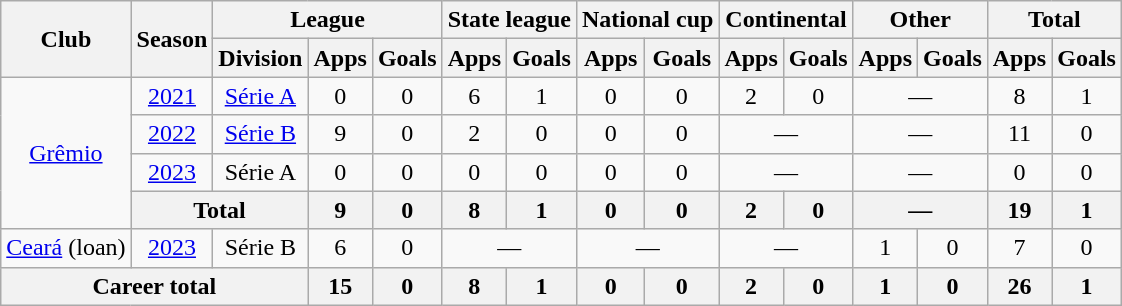<table class="wikitable" style="text-align: center;">
<tr>
<th rowspan="2">Club</th>
<th rowspan="2">Season</th>
<th colspan="3">League</th>
<th colspan="2">State league</th>
<th colspan="2">National cup</th>
<th colspan="2">Continental</th>
<th colspan="2">Other</th>
<th colspan="2">Total</th>
</tr>
<tr>
<th>Division</th>
<th>Apps</th>
<th>Goals</th>
<th>Apps</th>
<th>Goals</th>
<th>Apps</th>
<th>Goals</th>
<th>Apps</th>
<th>Goals</th>
<th>Apps</th>
<th>Goals</th>
<th>Apps</th>
<th>Goals</th>
</tr>
<tr>
<td rowspan=4><a href='#'>Grêmio</a></td>
<td><a href='#'>2021</a></td>
<td><a href='#'>Série A</a></td>
<td>0</td>
<td>0</td>
<td>6</td>
<td>1</td>
<td>0</td>
<td>0</td>
<td>2</td>
<td>0</td>
<td colspan="2">—</td>
<td>8</td>
<td>1</td>
</tr>
<tr>
<td><a href='#'>2022</a></td>
<td><a href='#'>Série B</a></td>
<td>9</td>
<td>0</td>
<td>2</td>
<td>0</td>
<td>0</td>
<td>0</td>
<td colspan="2">—</td>
<td colspan="2">—</td>
<td>11</td>
<td>0</td>
</tr>
<tr>
<td><a href='#'>2023</a></td>
<td>Série A</td>
<td>0</td>
<td>0</td>
<td>0</td>
<td>0</td>
<td>0</td>
<td>0</td>
<td colspan="2">—</td>
<td colspan="2">—</td>
<td>0</td>
<td>0</td>
</tr>
<tr>
<th colspan=2>Total</th>
<th>9</th>
<th>0</th>
<th>8</th>
<th>1</th>
<th>0</th>
<th>0</th>
<th>2</th>
<th>0</th>
<th colspan="2">—</th>
<th>19</th>
<th>1</th>
</tr>
<tr>
<td><a href='#'>Ceará</a> (loan)</td>
<td><a href='#'>2023</a></td>
<td>Série B</td>
<td>6</td>
<td>0</td>
<td colspan="2">—</td>
<td colspan="2">—</td>
<td colspan="2">—</td>
<td>1</td>
<td>0</td>
<td>7</td>
<td>0</td>
</tr>
<tr>
<th colspan="3"><strong>Career total</strong></th>
<th>15</th>
<th>0</th>
<th>8</th>
<th>1</th>
<th>0</th>
<th>0</th>
<th>2</th>
<th>0</th>
<th>1</th>
<th>0</th>
<th>26</th>
<th>1</th>
</tr>
</table>
